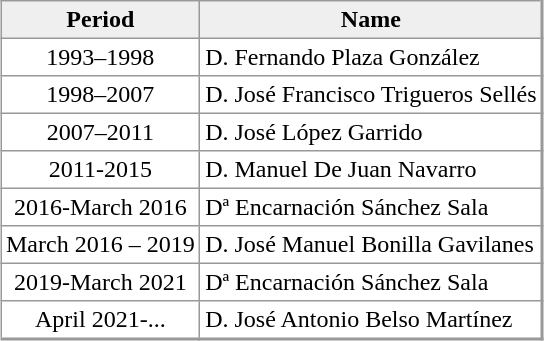<table align="center" rules="all" cellspacing="0" cellpadding="3" style="border: 1px solid #999; border-right: 2px solid #999; border-bottom:2px solid #999">
<tr>
<th style="background:#efefef;">Period</th>
<th style="background:#efefef;">Name</th>
</tr>
<tr>
<td align="center">1993–1998</td>
<td>D. Fernando Plaza González</td>
</tr>
<tr>
<td align="center">1998–2007</td>
<td>D. José Francisco Trigueros Sellés</td>
</tr>
<tr>
<td align="center">2007–2011</td>
<td>D. José López Garrido</td>
</tr>
<tr>
<td align="center">2011-2015</td>
<td>D. Manuel De Juan Navarro</td>
</tr>
<tr>
<td align="center">2016-March 2016</td>
<td>Dª Encarnación Sánchez Sala</td>
</tr>
<tr>
<td align="center">March 2016 – 2019</td>
<td>D. José Manuel Bonilla Gavilanes</td>
</tr>
<tr>
<td align="center">2019-March 2021</td>
<td>Dª Encarnación Sánchez Sala</td>
</tr>
<tr>
<td align="center">April 2021-...</td>
<td>D. José Antonio Belso Martínez</td>
</tr>
</table>
